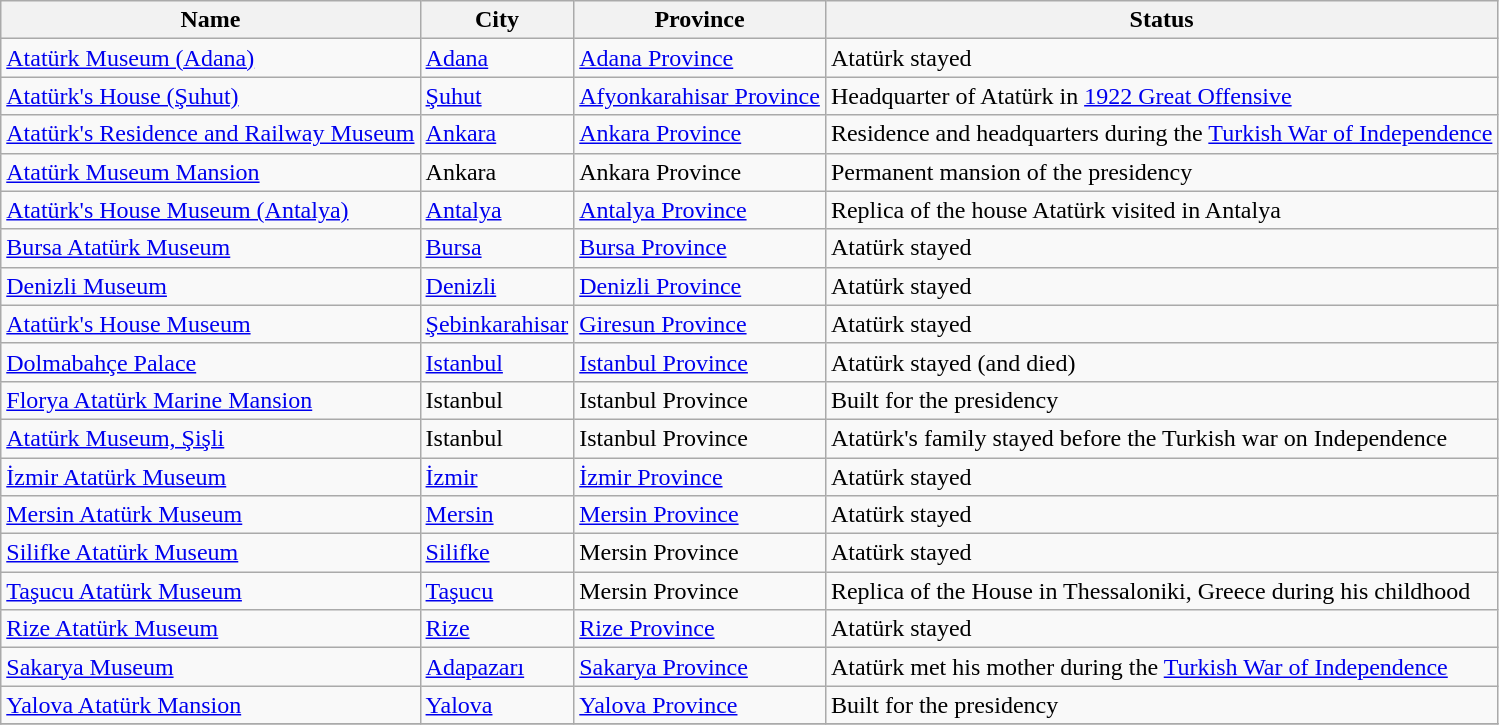<table class="sortable wikitable">
<tr>
<th>Name</th>
<th>City</th>
<th>Province</th>
<th>Status</th>
</tr>
<tr>
<td><a href='#'>Atatürk Museum (Adana)</a></td>
<td><a href='#'>Adana</a></td>
<td><a href='#'>Adana Province</a></td>
<td>Atatürk stayed</td>
</tr>
<tr>
<td><a href='#'>Atatürk's House (Şuhut)</a></td>
<td><a href='#'>Şuhut</a></td>
<td><a href='#'>Afyonkarahisar Province</a></td>
<td>Headquarter of Atatürk in <a href='#'>1922 Great Offensive</a></td>
</tr>
<tr>
<td><a href='#'>Atatürk's Residence and Railway Museum</a></td>
<td><a href='#'>Ankara</a></td>
<td><a href='#'>Ankara Province</a></td>
<td>Residence and headquarters during the <a href='#'>Turkish War of Independence</a></td>
</tr>
<tr |->
<td><a href='#'>Atatürk Museum Mansion</a></td>
<td>Ankara</td>
<td>Ankara Province</td>
<td>Permanent mansion of the presidency</td>
</tr>
<tr>
<td><a href='#'>Atatürk's House Museum (Antalya)</a></td>
<td><a href='#'>Antalya</a></td>
<td><a href='#'>Antalya Province</a></td>
<td>Replica of the house Atatürk visited in Antalya</td>
</tr>
<tr>
<td><a href='#'>Bursa Atatürk Museum</a></td>
<td><a href='#'>Bursa</a></td>
<td><a href='#'>Bursa Province</a></td>
<td>Atatürk stayed</td>
</tr>
<tr>
<td><a href='#'>Denizli Museum</a></td>
<td><a href='#'>Denizli</a></td>
<td><a href='#'>Denizli Province</a></td>
<td>Atatürk stayed</td>
</tr>
<tr>
<td><a href='#'>Atatürk's House Museum</a></td>
<td><a href='#'>Şebinkarahisar</a></td>
<td><a href='#'>Giresun Province</a></td>
<td>Atatürk stayed</td>
</tr>
<tr>
<td><a href='#'>Dolmabahçe Palace</a></td>
<td><a href='#'>Istanbul</a></td>
<td><a href='#'>Istanbul Province</a></td>
<td>Atatürk stayed (and died) </td>
</tr>
<tr>
<td><a href='#'>Florya Atatürk Marine Mansion</a></td>
<td>Istanbul</td>
<td>Istanbul Province</td>
<td>Built for the presidency</td>
</tr>
<tr>
<td><a href='#'>Atatürk Museum, Şişli</a></td>
<td>Istanbul</td>
<td>Istanbul Province</td>
<td>Atatürk's family stayed before the Turkish war on Independence</td>
</tr>
<tr>
<td><a href='#'>İzmir Atatürk Museum</a></td>
<td><a href='#'>İzmir</a></td>
<td><a href='#'>İzmir Province</a></td>
<td>Atatürk stayed</td>
</tr>
<tr>
<td><a href='#'>Mersin Atatürk Museum</a></td>
<td><a href='#'>Mersin</a></td>
<td><a href='#'>Mersin Province</a></td>
<td>Atatürk stayed</td>
</tr>
<tr>
<td><a href='#'>Silifke Atatürk Museum</a></td>
<td><a href='#'>Silifke</a></td>
<td>Mersin Province</td>
<td>Atatürk stayed</td>
</tr>
<tr>
<td><a href='#'>Taşucu Atatürk Museum</a></td>
<td><a href='#'>Taşucu</a></td>
<td>Mersin Province</td>
<td>Replica of the House in  Thessaloniki, Greece during his childhood</td>
</tr>
<tr>
<td><a href='#'>Rize Atatürk Museum</a></td>
<td><a href='#'>Rize</a></td>
<td><a href='#'>Rize Province</a></td>
<td>Atatürk stayed</td>
</tr>
<tr>
<td><a href='#'>Sakarya Museum</a></td>
<td><a href='#'>Adapazarı</a></td>
<td><a href='#'>Sakarya Province</a></td>
<td>Atatürk met his mother during the <a href='#'>Turkish War of Independence</a></td>
</tr>
<tr>
<td><a href='#'>Yalova Atatürk Mansion</a></td>
<td><a href='#'>Yalova</a></td>
<td><a href='#'>Yalova Province</a></td>
<td>Built for the presidency</td>
</tr>
<tr>
</tr>
</table>
